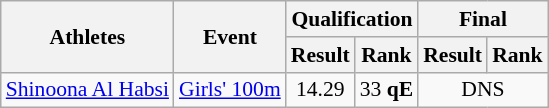<table class="wikitable" border="1" style="font-size:90%">
<tr>
<th rowspan=2>Athletes</th>
<th rowspan=2>Event</th>
<th colspan=2>Qualification</th>
<th colspan=2>Final</th>
</tr>
<tr>
<th>Result</th>
<th>Rank</th>
<th>Result</th>
<th>Rank</th>
</tr>
<tr>
<td><a href='#'>Shinoona Al Habsi</a></td>
<td><a href='#'>Girls' 100m</a></td>
<td align=center>14.29</td>
<td align=center>33 <strong>qE</strong></td>
<td align=center colspan="2">DNS</td>
</tr>
</table>
